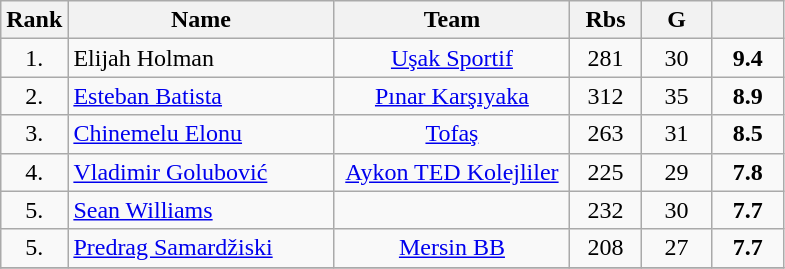<table class="wikitable" style="text-align: center;">
<tr>
<th>Rank</th>
<th width=170>Name</th>
<th width=150>Team</th>
<th width=40>Rbs</th>
<th width=40>G</th>
<th width=40></th>
</tr>
<tr>
<td>1.</td>
<td align="left"> Elijah Holman</td>
<td><a href='#'>Uşak Sportif</a></td>
<td>281</td>
<td>30</td>
<td><strong>9.4</strong></td>
</tr>
<tr>
<td>2.</td>
<td align="left"> <a href='#'>Esteban Batista</a></td>
<td><a href='#'>Pınar Karşıyaka</a></td>
<td>312</td>
<td>35</td>
<td><strong>8.9</strong></td>
</tr>
<tr>
<td>3.</td>
<td align="left"> <a href='#'>Chinemelu Elonu</a></td>
<td><a href='#'>Tofaş</a></td>
<td>263</td>
<td>31</td>
<td><strong>8.5</strong></td>
</tr>
<tr>
<td>4.</td>
<td align="left"> <a href='#'>Vladimir Golubović</a></td>
<td><a href='#'>Aykon TED Kolejliler</a></td>
<td>225</td>
<td>29</td>
<td><strong>7.8</strong></td>
</tr>
<tr>
<td>5.</td>
<td align="left"> <a href='#'>Sean Williams</a></td>
<td></td>
<td>232</td>
<td>30</td>
<td><strong>7.7</strong></td>
</tr>
<tr>
<td>5.</td>
<td align="left"> <a href='#'>Predrag Samardžiski</a></td>
<td><a href='#'>Mersin BB</a></td>
<td>208</td>
<td>27</td>
<td><strong>7.7</strong></td>
</tr>
<tr>
</tr>
</table>
